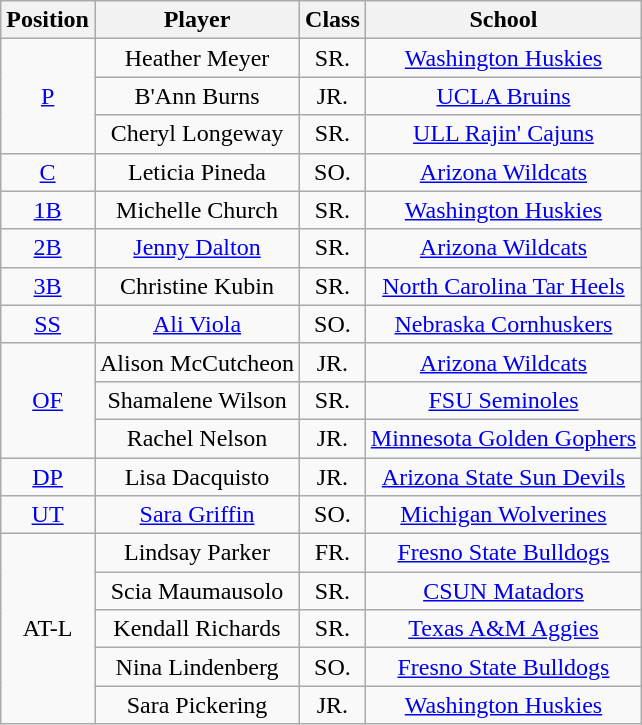<table class="wikitable">
<tr>
<th>Position</th>
<th>Player</th>
<th>Class</th>
<th>School</th>
</tr>
<tr align=center>
<td rowspan=3><a href='#'>P</a></td>
<td>Heather Meyer</td>
<td>SR.</td>
<td><a href='#'>Washington Huskies</a></td>
</tr>
<tr align=center>
<td>B'Ann Burns</td>
<td>JR.</td>
<td><a href='#'>UCLA Bruins</a></td>
</tr>
<tr align=center>
<td>Cheryl Longeway</td>
<td>SR.</td>
<td><a href='#'>ULL Rajin' Cajuns</a></td>
</tr>
<tr align=center>
<td rowspan=1><a href='#'>C</a></td>
<td>Leticia Pineda</td>
<td>SO.</td>
<td><a href='#'>Arizona Wildcats</a></td>
</tr>
<tr align=center>
<td rowspan=1><a href='#'>1B</a></td>
<td>Michelle Church</td>
<td>SR.</td>
<td><a href='#'>Washington Huskies</a></td>
</tr>
<tr align=center>
<td rowspan=1><a href='#'>2B</a></td>
<td><a href='#'>Jenny Dalton</a></td>
<td>SR.</td>
<td><a href='#'>Arizona Wildcats</a></td>
</tr>
<tr align=center>
<td rowspan=1><a href='#'>3B</a></td>
<td>Christine Kubin</td>
<td>SR.</td>
<td><a href='#'>North Carolina Tar Heels</a></td>
</tr>
<tr align=center>
<td rowspan=1><a href='#'>SS</a></td>
<td><a href='#'>Ali Viola</a></td>
<td>SO.</td>
<td><a href='#'>Nebraska Cornhuskers</a></td>
</tr>
<tr align=center>
<td rowspan=3><a href='#'>OF</a></td>
<td>Alison McCutcheon</td>
<td>JR.</td>
<td><a href='#'>Arizona Wildcats</a></td>
</tr>
<tr align=center>
<td>Shamalene Wilson</td>
<td>SR.</td>
<td><a href='#'>FSU Seminoles</a></td>
</tr>
<tr align=center>
<td>Rachel Nelson</td>
<td>JR.</td>
<td><a href='#'>Minnesota Golden Gophers</a></td>
</tr>
<tr align=center>
<td rowspan=1><a href='#'>DP</a></td>
<td>Lisa Dacquisto</td>
<td>JR.</td>
<td><a href='#'>Arizona State Sun Devils</a></td>
</tr>
<tr align=center>
<td rowspan=1><a href='#'>UT</a></td>
<td><a href='#'>Sara Griffin</a></td>
<td>SO.</td>
<td><a href='#'>Michigan Wolverines</a></td>
</tr>
<tr align=center>
<td rowspan=5>AT-L</td>
<td>Lindsay Parker</td>
<td>FR.</td>
<td><a href='#'>Fresno State Bulldogs</a></td>
</tr>
<tr align=center>
<td>Scia Maumausolo</td>
<td>SR.</td>
<td><a href='#'>CSUN Matadors</a></td>
</tr>
<tr align=center>
<td>Kendall Richards</td>
<td>SR.</td>
<td><a href='#'>Texas A&M Aggies</a></td>
</tr>
<tr align=center>
<td>Nina Lindenberg</td>
<td>SO.</td>
<td><a href='#'>Fresno State Bulldogs</a></td>
</tr>
<tr align=center>
<td>Sara Pickering</td>
<td>JR.</td>
<td><a href='#'>Washington Huskies</a></td>
</tr>
</table>
